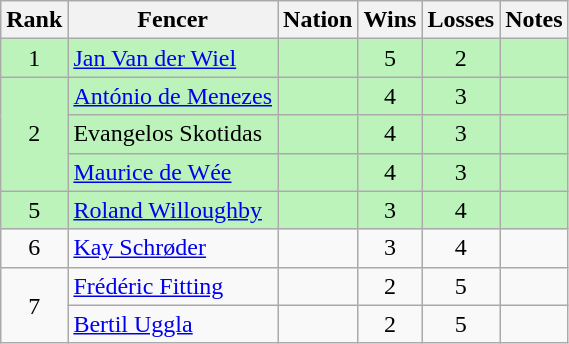<table class="wikitable sortable" style="text-align:center">
<tr>
<th>Rank</th>
<th>Fencer</th>
<th>Nation</th>
<th>Wins</th>
<th>Losses</th>
<th>Notes</th>
</tr>
<tr bgcolor=bbf3bb>
<td>1</td>
<td align=left><a href='#'>Jan Van der Wiel</a></td>
<td align=left></td>
<td>5</td>
<td>2</td>
<td></td>
</tr>
<tr bgcolor=bbf3bb>
<td rowspan=3>2</td>
<td align=left><a href='#'>António de Menezes</a></td>
<td align=left></td>
<td>4</td>
<td>3</td>
<td></td>
</tr>
<tr bgcolor=bbf3bb>
<td align=left>Evangelos Skotidas</td>
<td align=left></td>
<td>4</td>
<td>3</td>
<td></td>
</tr>
<tr bgcolor=bbf3bb>
<td align=left><a href='#'>Maurice de Wée</a></td>
<td align=left></td>
<td>4</td>
<td>3</td>
<td></td>
</tr>
<tr bgcolor=bbf3bb>
<td>5</td>
<td align=left><a href='#'>Roland Willoughby</a></td>
<td align=left></td>
<td>3</td>
<td>4</td>
<td></td>
</tr>
<tr>
<td>6</td>
<td align=left><a href='#'>Kay Schrøder</a></td>
<td align=left></td>
<td>3</td>
<td>4</td>
<td></td>
</tr>
<tr>
<td rowspan=2>7</td>
<td align=left><a href='#'>Frédéric Fitting</a></td>
<td align=left></td>
<td>2</td>
<td>5</td>
<td></td>
</tr>
<tr>
<td align=left><a href='#'>Bertil Uggla</a></td>
<td align=left></td>
<td>2</td>
<td>5</td>
<td></td>
</tr>
</table>
